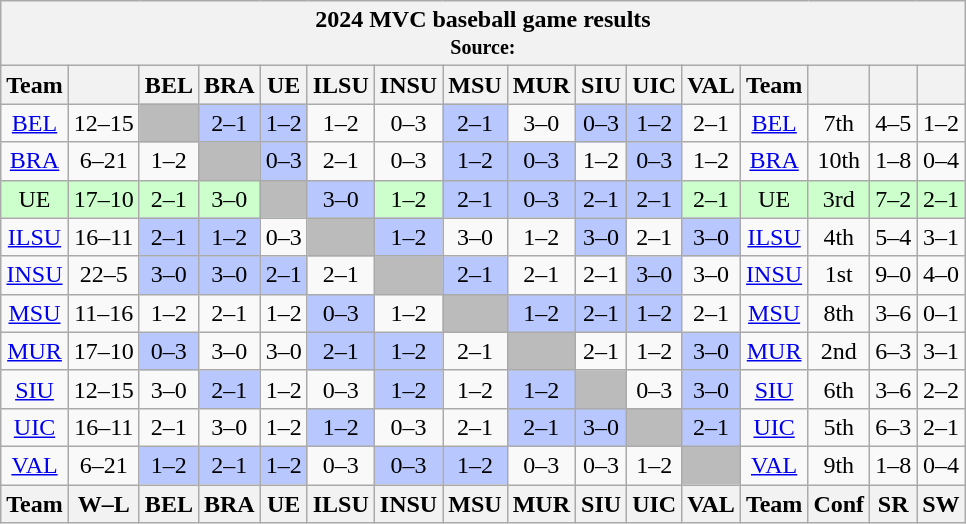<table class="wikitable sortable" style="text-align:center">
<tr>
<th colspan="20">2024 MVC baseball game results<br><small>Source: </small></th>
</tr>
<tr>
<th>Team</th>
<th></th>
<th class=unsortable>BEL</th>
<th class=unsortable>BRA</th>
<th class=unsortable>UE</th>
<th class=unsortable>ILSU</th>
<th class=unsortable>INSU</th>
<th class=unsortable>MSU</th>
<th class=unsortable>MUR</th>
<th class=unsortable>SIU</th>
<th class=unsortable>UIC</th>
<th class=unsortable>VAL</th>
<th>Team</th>
<th></th>
<th></th>
<th></th>
</tr>
<tr>
<td><a href='#'>BEL</a></td>
<td>12–15</td>
<td style="background-color:#BBBBBB"></td>
<td style="background-color:#B8C8FF">2–1</td>
<td style="background-color:#B8C8FF">1–2</td>
<td>1–2</td>
<td>0–3</td>
<td style="background-color:#B8C8FF">2–1</td>
<td>3–0</td>
<td style="background-color:#B8C8FF">0–3</td>
<td style="background-color:#B8C8FF">1–2</td>
<td>2–1</td>
<td><a href='#'>BEL</a></td>
<td>7th</td>
<td>4–5</td>
<td>1–2</td>
</tr>
<tr>
<td><a href='#'>BRA</a></td>
<td>6–21</td>
<td>1–2</td>
<td style="background-color:#BBBBBB"></td>
<td style="background-color:#B8C8FF">0–3</td>
<td>2–1</td>
<td>0–3</td>
<td style="background-color:#B8C8FF">1–2</td>
<td style="background-color:#B8C8FF">0–3</td>
<td>1–2</td>
<td style="background-color:#B8C8FF">0–3</td>
<td>1–2</td>
<td><a href='#'>BRA</a></td>
<td>10th</td>
<td>1–8</td>
<td>0–4</td>
</tr>
<tr style="background-color:#CCFFCC">
<td>UE</td>
<td>17–10</td>
<td>2–1</td>
<td>3–0</td>
<td style="background-color:#BBBBBB"></td>
<td style="background-color:#B8C8FF">3–0</td>
<td>1–2</td>
<td style="background-color:#B8C8FF">2–1</td>
<td style="background-color:#B8C8FF">0–3</td>
<td style="background-color:#B8C8FF">2–1</td>
<td style="background-color:#B8C8FF">2–1</td>
<td>2–1</td>
<td>UE</td>
<td>3rd</td>
<td>7–2</td>
<td>2–1</td>
</tr>
<tr>
<td><a href='#'>ILSU</a></td>
<td>16–11</td>
<td style="background-color:#B8C8FF">2–1</td>
<td style="background-color:#B8C8FF">1–2</td>
<td>0–3</td>
<td style="background-color:#BBBBBB"></td>
<td style="background-color:#B8C8FF">1–2</td>
<td>3–0</td>
<td>1–2</td>
<td style="background-color:#B8C8FF">3–0</td>
<td>2–1</td>
<td style="background-color:#B8C8FF">3–0</td>
<td><a href='#'>ILSU</a></td>
<td>4th</td>
<td>5–4</td>
<td>3–1</td>
</tr>
<tr>
<td><a href='#'>INSU</a></td>
<td>22–5</td>
<td style="background-color:#B8C8FF">3–0</td>
<td style="background-color:#B8C8FF">3–0</td>
<td style="background-color:#B8C8FF">2–1</td>
<td>2–1</td>
<td style="background-color:#BBBBBB"></td>
<td style="background-color:#B8C8FF">2–1</td>
<td>2–1</td>
<td>2–1</td>
<td style="background-color:#B8C8FF">3–0</td>
<td>3–0</td>
<td><a href='#'>INSU</a></td>
<td>1st</td>
<td>9–0</td>
<td>4–0</td>
</tr>
<tr>
<td><a href='#'>MSU</a></td>
<td>11–16</td>
<td>1–2</td>
<td>2–1</td>
<td>1–2</td>
<td style="background-color:#B8C8FF">0–3</td>
<td>1–2</td>
<td style="background-color:#BBBBBB"></td>
<td style="background-color:#B8C8FF">1–2</td>
<td style="background-color:#B8C8FF">2–1</td>
<td style="background-color:#B8C8FF">1–2</td>
<td>2–1</td>
<td><a href='#'>MSU</a></td>
<td>8th</td>
<td>3–6</td>
<td>0–1</td>
</tr>
<tr>
<td><a href='#'>MUR</a></td>
<td>17–10</td>
<td style="background-color:#B8C8FF">0–3</td>
<td>3–0</td>
<td>3–0</td>
<td style="background-color:#B8C8FF">2–1</td>
<td style="background-color:#B8C8FF">1–2</td>
<td>2–1</td>
<td style="background-color:#BBBBBB"></td>
<td>2–1</td>
<td>1–2</td>
<td style="background-color:#B8C8FF">3–0</td>
<td><a href='#'>MUR</a></td>
<td>2nd</td>
<td>6–3</td>
<td>3–1</td>
</tr>
<tr>
<td><a href='#'>SIU</a></td>
<td>12–15</td>
<td>3–0</td>
<td style="background-color:#B8C8FF">2–1</td>
<td>1–2</td>
<td>0–3</td>
<td style="background-color:#B8C8FF">1–2</td>
<td>1–2</td>
<td style="background-color:#B8C8FF">1–2</td>
<td style="background-color:#BBBBBB"></td>
<td>0–3</td>
<td style="background-color:#B8C8FF">3–0</td>
<td><a href='#'>SIU</a></td>
<td>6th</td>
<td>3–6</td>
<td>2–2</td>
</tr>
<tr>
<td><a href='#'>UIC</a></td>
<td>16–11</td>
<td>2–1</td>
<td>3–0</td>
<td>1–2</td>
<td style="background-color:#B8C8FF">1–2</td>
<td>0–3</td>
<td>2–1</td>
<td style="background-color:#B8C8FF">2–1</td>
<td style="background-color:#B8C8FF">3–0</td>
<td style="background-color:#BBBBBB"></td>
<td style="background-color:#B8C8FF">2–1</td>
<td><a href='#'>UIC</a></td>
<td>5th</td>
<td>6–3</td>
<td>2–1</td>
</tr>
<tr>
<td><a href='#'>VAL</a></td>
<td>6–21</td>
<td style="background-color:#B8C8FF">1–2</td>
<td style="background-color:#B8C8FF">2–1</td>
<td style="background-color:#B8C8FF">1–2</td>
<td>0–3</td>
<td style="background-color:#B8C8FF">0–3</td>
<td style="background-color:#B8C8FF">1–2</td>
<td>0–3</td>
<td>0–3</td>
<td>1–2</td>
<td style="background-color:#BBBBBB"></td>
<td><a href='#'>VAL</a></td>
<td>9th</td>
<td>1–8</td>
<td>0–4</td>
</tr>
<tr>
<th>Team</th>
<th>W–L</th>
<th>BEL</th>
<th>BRA</th>
<th>UE</th>
<th>ILSU</th>
<th>INSU</th>
<th>MSU</th>
<th>MUR</th>
<th>SIU</th>
<th>UIC</th>
<th>VAL</th>
<th>Team</th>
<th>Conf</th>
<th>SR</th>
<th>SW</th>
</tr>
</table>
